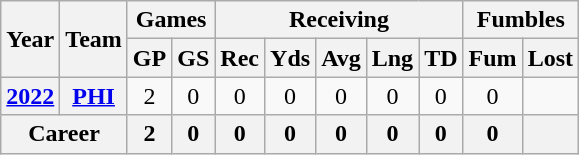<table class="wikitable" style="text-align:center">
<tr>
<th rowspan="2">Year</th>
<th rowspan="2">Team</th>
<th colspan="2">Games</th>
<th colspan="5">Receiving</th>
<th colspan="2">Fumbles</th>
</tr>
<tr>
<th>GP</th>
<th>GS</th>
<th>Rec</th>
<th>Yds</th>
<th>Avg</th>
<th>Lng</th>
<th>TD</th>
<th>Fum</th>
<th>Lost</th>
</tr>
<tr>
<th><a href='#'>2022</a></th>
<th><a href='#'>PHI</a></th>
<td>2</td>
<td>0</td>
<td>0</td>
<td>0</td>
<td>0</td>
<td>0</td>
<td>0</td>
<td>0</td>
<td></td>
</tr>
<tr>
<th colspan="2">Career</th>
<th>2</th>
<th>0</th>
<th>0</th>
<th>0</th>
<th>0</th>
<th>0</th>
<th>0</th>
<th>0</th>
<th></th>
</tr>
</table>
